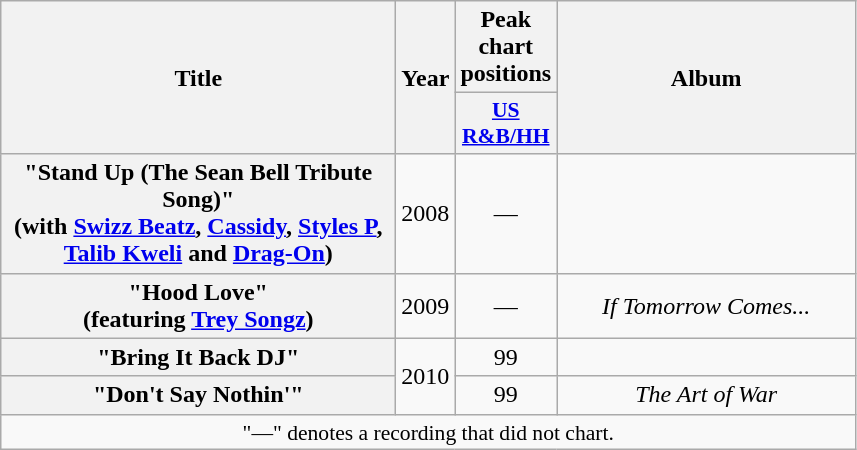<table class="wikitable plainrowheaders" style="text-align:center;">
<tr>
<th scope="col" rowspan="2" style="width:16em;">Title</th>
<th scope="col" rowspan="2">Year</th>
<th scope="col">Peak chart positions</th>
<th scope="col" rowspan="2" style="width:12em;">Album</th>
</tr>
<tr>
<th style="width:3em; font-size:90%"><a href='#'>US<br>R&B/HH</a><br></th>
</tr>
<tr>
<th scope="row">"Stand Up (The Sean Bell Tribute Song)"<br><span>(with <a href='#'>Swizz Beatz</a>, <a href='#'>Cassidy</a>, <a href='#'>Styles P</a>, <a href='#'>Talib Kweli</a> and <a href='#'>Drag-On</a>)</span></th>
<td>2008</td>
<td>—</td>
<td></td>
</tr>
<tr>
<th scope="row">"Hood Love"<br><span>(featuring <a href='#'>Trey Songz</a>)</span></th>
<td>2009</td>
<td>—</td>
<td><em>If Tomorrow Comes...</em></td>
</tr>
<tr>
<th scope="row">"Bring It Back DJ"</th>
<td rowspan="2">2010</td>
<td>99</td>
<td></td>
</tr>
<tr>
<th scope="row">"Don't Say Nothin'"</th>
<td>99</td>
<td><em>The Art of War</em></td>
</tr>
<tr>
<td colspan="7" style="font-size:90%">"—" denotes a recording that did not chart.</td>
</tr>
</table>
